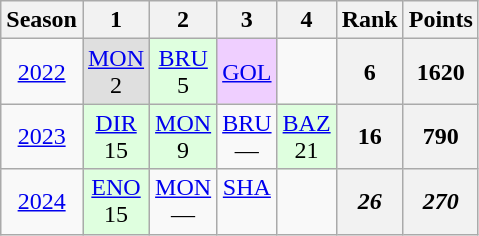<table class="wikitable" style="text-align:center;">
<tr>
<th>Season</th>
<th>1</th>
<th>2</th>
<th>3</th>
<th>4</th>
<th>Rank</th>
<th>Points</th>
</tr>
<tr>
<td><a href='#'>2022</a></td>
<td bgcolor="#dfdfdf"><a href='#'>MON</a><br>2</td>
<td bgcolor="#dfffdf"><a href='#'>BRU</a><br>5</td>
<td bgcolor="#efcfff"><a href='#'>GOL</a><br></td>
<td></td>
<th>6</th>
<th>1620</th>
</tr>
<tr>
<td><a href='#'>2023</a></td>
<td bgcolor="#dfffdf"><a href='#'>DIR</a><br>15</td>
<td bgcolor="#dfffdf"><a href='#'>MON</a><br>9</td>
<td><a href='#'>BRU</a><br>—</td>
<td bgcolor="#dfffdf"><a href='#'>BAZ</a><br>21</td>
<th>16</th>
<th>790</th>
</tr>
<tr>
<td><a href='#'>2024</a></td>
<td bgcolor="#dfffdf"><a href='#'>ENO</a><br>15</td>
<td><a href='#'>MON</a><br>—</td>
<td><a href='#'>SHA</a><br> </td>
<td></td>
<th><em>26</em></th>
<th><em>270</em></th>
</tr>
</table>
